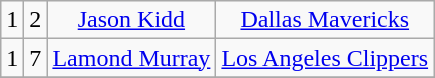<table class="wikitable">
<tr align="center" bgcolor="">
<td>1</td>
<td>2</td>
<td><a href='#'>Jason Kidd</a></td>
<td><a href='#'>Dallas Mavericks</a></td>
</tr>
<tr align="center" bgcolor="">
<td>1</td>
<td>7</td>
<td><a href='#'>Lamond Murray</a></td>
<td><a href='#'>Los Angeles Clippers</a></td>
</tr>
<tr align="center" bgcolor="">
</tr>
</table>
